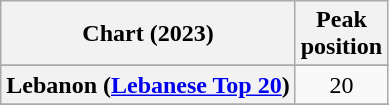<table class="wikitable sortable plainrowheaders" style="text-align:center">
<tr>
<th scope="col">Chart (2023)</th>
<th scope="col">Peak<br>position</th>
</tr>
<tr>
</tr>
<tr>
</tr>
<tr>
</tr>
<tr>
<th scope="row">Lebanon (<a href='#'>Lebanese Top 20</a>)</th>
<td>20</td>
</tr>
<tr>
</tr>
<tr>
</tr>
<tr>
</tr>
<tr>
</tr>
<tr>
</tr>
</table>
